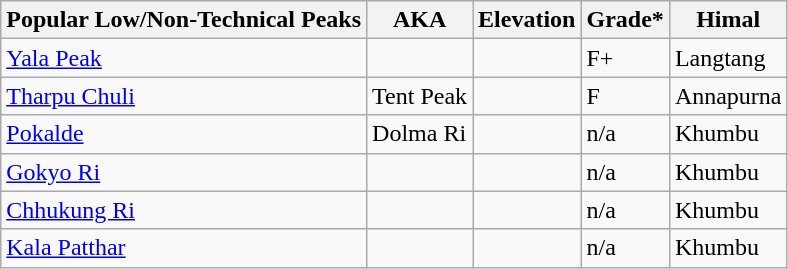<table class="wikitable sortable">
<tr>
<th align=left>Popular Low/Non-Technical Peaks</th>
<th>AKA</th>
<th>Elevation</th>
<th>Grade*</th>
<th>Himal</th>
</tr>
<tr>
<td><a href='#'>Yala Peak</a></td>
<td></td>
<td></td>
<td>F+</td>
<td>Langtang</td>
</tr>
<tr>
<td><a href='#'>Tharpu Chuli</a></td>
<td>Tent Peak</td>
<td></td>
<td>F</td>
<td>Annapurna</td>
</tr>
<tr>
<td><a href='#'>Pokalde</a></td>
<td>Dolma Ri</td>
<td></td>
<td>n/a</td>
<td>Khumbu</td>
</tr>
<tr>
<td><a href='#'>Gokyo Ri</a></td>
<td></td>
<td></td>
<td>n/a</td>
<td>Khumbu</td>
</tr>
<tr>
<td><a href='#'>Chhukung Ri</a></td>
<td></td>
<td></td>
<td>n/a</td>
<td>Khumbu</td>
</tr>
<tr>
<td><a href='#'>Kala Patthar</a></td>
<td></td>
<td></td>
<td>n/a</td>
<td>Khumbu</td>
</tr>
</table>
